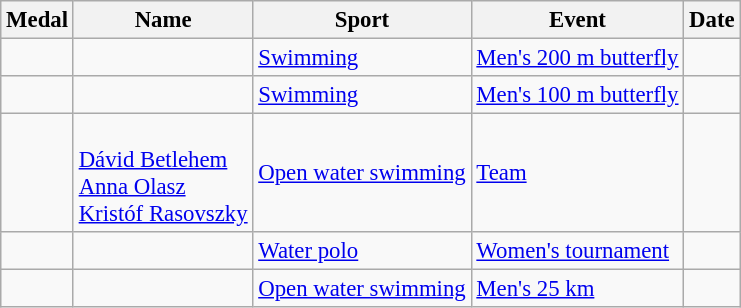<table class="wikitable sortable" style="font-size:95%">
<tr>
<th>Medal</th>
<th>Name</th>
<th>Sport</th>
<th>Event</th>
<th>Date</th>
</tr>
<tr>
<td></td>
<td></td>
<td><a href='#'>Swimming</a></td>
<td><a href='#'>Men's 200 m butterfly</a></td>
<td></td>
</tr>
<tr>
<td></td>
<td></td>
<td><a href='#'>Swimming</a></td>
<td><a href='#'>Men's 100 m butterfly</a></td>
<td></td>
</tr>
<tr>
<td></td>
<td><br><a href='#'>Dávid Betlehem</a><br><a href='#'>Anna Olasz</a><br><a href='#'>Kristóf Rasovszky</a></td>
<td><a href='#'>Open water swimming</a></td>
<td><a href='#'>Team</a></td>
<td></td>
</tr>
<tr>
<td></td>
<td><br></td>
<td><a href='#'>Water polo</a></td>
<td><a href='#'>Women's tournament</a></td>
<td></td>
</tr>
<tr>
<td></td>
<td></td>
<td><a href='#'>Open water swimming</a></td>
<td><a href='#'>Men's 25 km</a></td>
<td></td>
</tr>
</table>
